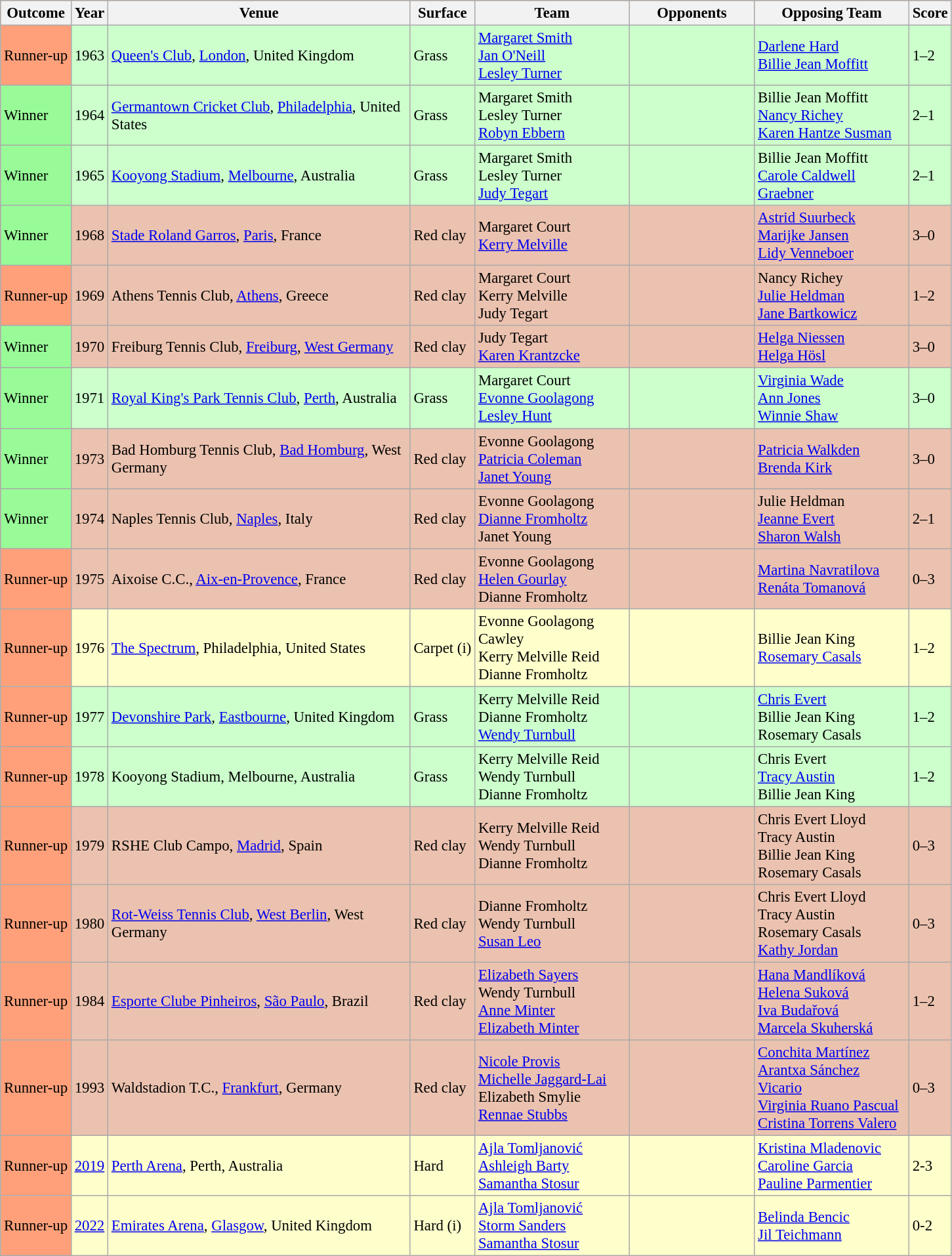<table class="sortable wikitable" style=font-size:95%;background:#EBC2AF>
<tr>
<th>Outcome</th>
<th>Year</th>
<th width=300>Venue</th>
<th>Surface</th>
<th width=150>Team</th>
<th width=120>Opponents</th>
<th width=150>Opposing Team</th>
<th width=30>Score</th>
</tr>
<tr bgcolor=CCFFCC>
<td bgcolor=FFA07A>Runner-up</td>
<td>1963</td>
<td><a href='#'>Queen's Club</a>, <a href='#'>London</a>, United Kingdom</td>
<td>Grass</td>
<td><a href='#'>Margaret Smith</a><br><a href='#'>Jan O'Neill</a><br><a href='#'>Lesley Turner</a></td>
<td></td>
<td><a href='#'>Darlene Hard</a><br><a href='#'>Billie Jean Moffitt</a></td>
<td>1–2</td>
</tr>
<tr bgcolor=CCFFCC>
<td bgcolor=98FB98>Winner</td>
<td>1964</td>
<td><a href='#'>Germantown Cricket Club</a>, <a href='#'>Philadelphia</a>, United States</td>
<td>Grass</td>
<td>Margaret Smith<br>Lesley Turner<br><a href='#'>Robyn Ebbern</a></td>
<td></td>
<td>Billie Jean Moffitt<br><a href='#'>Nancy Richey</a><br><a href='#'>Karen Hantze Susman</a></td>
<td>2–1</td>
</tr>
<tr bgcolor=CCFFCC>
<td bgcolor=98FB98>Winner</td>
<td>1965</td>
<td><a href='#'>Kooyong Stadium</a>, <a href='#'>Melbourne</a>, Australia</td>
<td>Grass</td>
<td>Margaret Smith<br>Lesley Turner<br><a href='#'>Judy Tegart</a></td>
<td></td>
<td>Billie Jean Moffitt<br><a href='#'>Carole Caldwell Graebner</a></td>
<td>2–1</td>
</tr>
<tr>
<td bgcolor=98FB98>Winner</td>
<td>1968</td>
<td><a href='#'>Stade Roland Garros</a>, <a href='#'>Paris</a>, France</td>
<td>Red clay</td>
<td>Margaret Court<br><a href='#'>Kerry Melville</a></td>
<td></td>
<td><a href='#'>Astrid Suurbeck</a><br><a href='#'>Marijke Jansen</a><br><a href='#'>Lidy Venneboer</a></td>
<td>3–0</td>
</tr>
<tr>
<td bgcolor=FFA07A>Runner-up</td>
<td>1969</td>
<td>Athens Tennis Club, <a href='#'>Athens</a>, Greece</td>
<td>Red clay</td>
<td>Margaret Court<br>Kerry Melville<br>Judy Tegart</td>
<td></td>
<td>Nancy Richey<br><a href='#'>Julie Heldman</a><br><a href='#'>Jane Bartkowicz</a></td>
<td>1–2</td>
</tr>
<tr>
<td bgcolor=98FB98>Winner</td>
<td>1970</td>
<td>Freiburg Tennis Club, <a href='#'>Freiburg</a>, <a href='#'>West Germany</a></td>
<td>Red clay</td>
<td>Judy Tegart<br><a href='#'>Karen Krantzcke</a></td>
<td></td>
<td><a href='#'>Helga Niessen</a><br><a href='#'>Helga Hösl</a></td>
<td>3–0</td>
</tr>
<tr bgcolor=CCFFCC>
<td bgcolor=98FB98>Winner</td>
<td>1971</td>
<td><a href='#'>Royal King's Park Tennis Club</a>, <a href='#'>Perth</a>, Australia</td>
<td>Grass</td>
<td>Margaret Court<br><a href='#'>Evonne Goolagong</a><br><a href='#'>Lesley Hunt</a></td>
<td></td>
<td><a href='#'>Virginia Wade</a><br><a href='#'>Ann Jones</a><br><a href='#'>Winnie Shaw</a></td>
<td>3–0</td>
</tr>
<tr>
<td bgcolor=98FB98>Winner</td>
<td>1973</td>
<td>Bad Homburg Tennis Club, <a href='#'>Bad Homburg</a>, West Germany</td>
<td>Red clay</td>
<td>Evonne Goolagong<br><a href='#'>Patricia Coleman</a><br><a href='#'>Janet Young</a></td>
<td></td>
<td><a href='#'>Patricia Walkden</a><br><a href='#'>Brenda Kirk</a></td>
<td>3–0</td>
</tr>
<tr>
<td bgcolor=98FB98>Winner</td>
<td>1974</td>
<td>Naples Tennis Club, <a href='#'>Naples</a>, Italy</td>
<td>Red clay</td>
<td>Evonne Goolagong<br><a href='#'>Dianne Fromholtz</a><br>Janet Young</td>
<td></td>
<td>Julie Heldman<br><a href='#'>Jeanne Evert</a><br><a href='#'>Sharon Walsh</a></td>
<td>2–1</td>
</tr>
<tr>
<td bgcolor=FFA07A>Runner-up</td>
<td>1975</td>
<td>Aixoise C.C., <a href='#'>Aix-en-Provence</a>, France</td>
<td>Red clay</td>
<td>Evonne Goolagong<br><a href='#'>Helen Gourlay</a><br>Dianne Fromholtz</td>
<td></td>
<td><a href='#'>Martina Navratilova</a><br><a href='#'>Renáta Tomanová</a></td>
<td>0–3</td>
</tr>
<tr bgcolor=FFFFCC>
<td bgcolor=FFA07A>Runner-up</td>
<td>1976</td>
<td><a href='#'>The Spectrum</a>, Philadelphia, United States</td>
<td>Carpet (i)</td>
<td>Evonne Goolagong Cawley<br>Kerry Melville Reid<br>Dianne Fromholtz</td>
<td></td>
<td>Billie Jean King<br><a href='#'>Rosemary Casals</a></td>
<td>1–2</td>
</tr>
<tr bgcolor=CCFFCC>
<td bgcolor=FFA07A>Runner-up</td>
<td>1977</td>
<td><a href='#'>Devonshire Park</a>, <a href='#'>Eastbourne</a>, United Kingdom</td>
<td>Grass</td>
<td>Kerry Melville Reid<br>Dianne Fromholtz<br><a href='#'>Wendy Turnbull</a></td>
<td></td>
<td><a href='#'>Chris Evert</a><br>Billie Jean King<br>Rosemary Casals</td>
<td>1–2</td>
</tr>
<tr bgcolor=CCFFCC>
<td bgcolor=FFA07A>Runner-up</td>
<td>1978</td>
<td>Kooyong Stadium, Melbourne, Australia</td>
<td>Grass</td>
<td>Kerry Melville Reid<br>Wendy Turnbull<br>Dianne Fromholtz</td>
<td></td>
<td>Chris Evert<br><a href='#'>Tracy Austin</a><br>Billie Jean King</td>
<td>1–2</td>
</tr>
<tr Elizabeth Sayers>
<td bgcolor=FFA07A>Runner-up</td>
<td>1979</td>
<td>RSHE Club Campo, <a href='#'>Madrid</a>, Spain</td>
<td>Red clay</td>
<td>Kerry Melville Reid<br>Wendy Turnbull<br>Dianne Fromholtz</td>
<td></td>
<td>Chris Evert Lloyd<br>Tracy Austin<br>Billie Jean King<br>Rosemary Casals</td>
<td>0–3</td>
</tr>
<tr>
<td bgcolor=FFA07A>Runner-up</td>
<td>1980</td>
<td><a href='#'>Rot-Weiss Tennis Club</a>, <a href='#'>West Berlin</a>, West Germany</td>
<td>Red clay</td>
<td>Dianne Fromholtz<br>Wendy Turnbull<br><a href='#'>Susan Leo</a></td>
<td></td>
<td>Chris Evert Lloyd<br>Tracy Austin<br>Rosemary Casals<br><a href='#'>Kathy Jordan</a></td>
<td>0–3</td>
</tr>
<tr>
<td bgcolor=FFA07A>Runner-up</td>
<td>1984</td>
<td><a href='#'>Esporte Clube Pinheiros</a>, <a href='#'>São Paulo</a>, Brazil</td>
<td>Red clay</td>
<td><a href='#'>Elizabeth Sayers</a><br>Wendy Turnbull<br><a href='#'>Anne Minter</a><br><a href='#'>Elizabeth Minter</a></td>
<td></td>
<td><a href='#'>Hana Mandlíková</a><br><a href='#'>Helena Suková</a><br><a href='#'>Iva Budařová</a><br><a href='#'>Marcela Skuherská</a></td>
<td>1–2</td>
</tr>
<tr>
<td bgcolor=FFA07A>Runner-up</td>
<td>1993</td>
<td>Waldstadion T.C., <a href='#'>Frankfurt</a>, Germany</td>
<td>Red clay</td>
<td><a href='#'>Nicole Provis</a><br><a href='#'>Michelle Jaggard-Lai</a><br>Elizabeth Smylie<br><a href='#'>Rennae Stubbs</a></td>
<td></td>
<td><a href='#'>Conchita Martínez</a><br><a href='#'>Arantxa Sánchez Vicario</a><br><a href='#'>Virginia Ruano Pascual</a><br><a href='#'>Cristina Torrens Valero</a></td>
<td>0–3</td>
</tr>
<tr bgcolor=FFFFCC>
<td bgcolor=FFA07A>Runner-up</td>
<td><a href='#'>2019</a></td>
<td><a href='#'>Perth Arena</a>, Perth, Australia</td>
<td>Hard</td>
<td><a href='#'>Ajla Tomljanović</a><br><a href='#'>Ashleigh Barty</a><br><a href='#'>Samantha Stosur</a></td>
<td></td>
<td><a href='#'>Kristina Mladenovic</a><br><a href='#'>Caroline Garcia</a><br><a href='#'>Pauline Parmentier</a></td>
<td>2-3</td>
</tr>
<tr bgcolor=FFFFCC>
<td bgcolor=FFA07A>Runner-up</td>
<td><a href='#'>2022</a></td>
<td><a href='#'>Emirates Arena</a>, <a href='#'>Glasgow</a>, United Kingdom</td>
<td>Hard (i)</td>
<td><a href='#'>Ajla Tomljanović</a><br><a href='#'>Storm Sanders</a><br><a href='#'>Samantha Stosur</a></td>
<td></td>
<td><a href='#'>Belinda Bencic</a><br><a href='#'>Jil Teichmann</a></td>
<td>0-2</td>
</tr>
</table>
